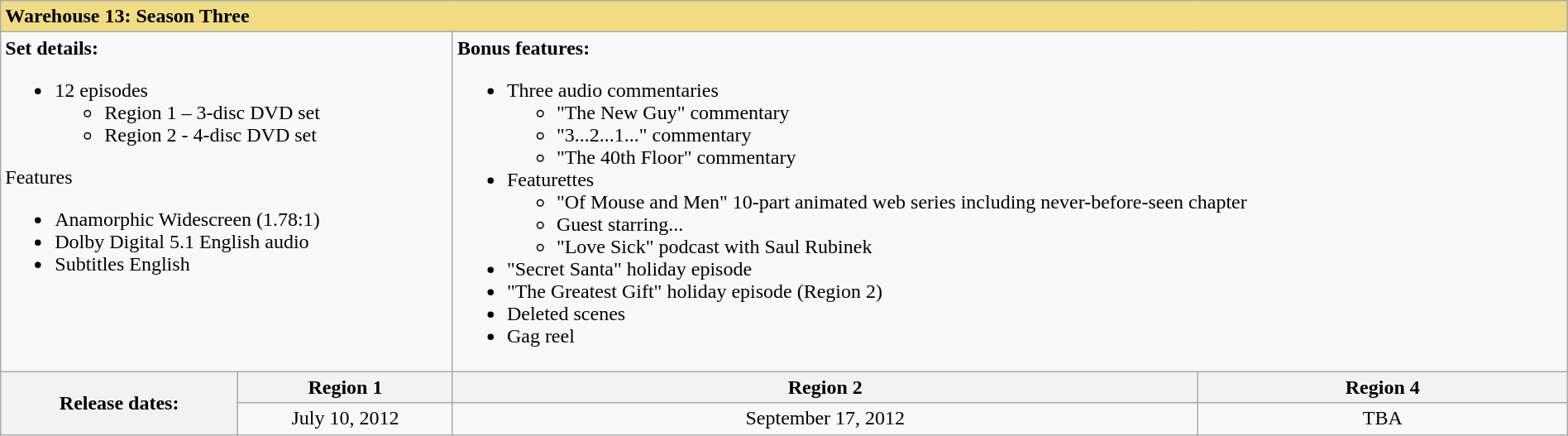<table class="wikitable" width=100%>
<tr>
<td colspan="5" style="background: #F0DC82; color: #000000;"><strong>Warehouse 13: Season Three</strong></td>
</tr>
<tr>
<td colspan="2" valign=top><strong>Set details:</strong><br><ul><li>12 episodes<ul><li>Region 1 – 3-disc DVD set</li><li>Region 2 - 4-disc DVD set</li></ul></li></ul>Features<ul><li>Anamorphic Widescreen (1.78:1)</li><li>Dolby Digital 5.1 English audio</li><li>Subtitles English</li></ul></td>
<td colspan="3" valign=top><strong>Bonus features:</strong><br><ul><li>Three audio commentaries<ul><li>"The New Guy" commentary</li><li>"3...2...1..." commentary</li><li>"The 40th Floor" commentary</li></ul></li><li>Featurettes<ul><li>"Of Mouse and Men" 10-part animated web series including never-before-seen chapter</li><li>Guest starring...</li><li>"Love Sick" podcast with Saul Rubinek</li></ul></li><li>"Secret Santa" holiday episode</li><li>"The Greatest Gift" holiday episode (Region 2)</li><li>Deleted scenes</li><li>Gag reel</li></ul></td>
</tr>
<tr>
<th rowspan="2">Release dates:</th>
<th>Region 1</th>
<th>Region 2</th>
<th>Region 4</th>
</tr>
<tr>
<td align="center">July 10, 2012</td>
<td align="center">September 17, 2012</td>
<td align="center">TBA</td>
</tr>
</table>
